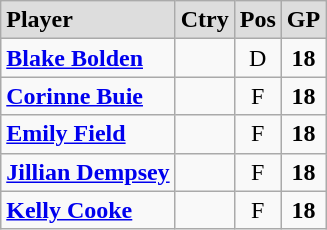<table class="wikitable">
<tr align="center" style="font-weight:bold; background-color:#dddddd;" |>
<td align="left">Player</td>
<td>Ctry</td>
<td>Pos</td>
<td>GP</td>
</tr>
<tr align="center">
<td align="left"><strong><a href='#'>Blake Bolden</a></strong></td>
<td></td>
<td>D</td>
<td><strong>18</strong></td>
</tr>
<tr align="center">
<td align="left"><strong><a href='#'>Corinne Buie</a></strong></td>
<td></td>
<td>F</td>
<td><strong>18</strong></td>
</tr>
<tr align="center">
<td align="left"><strong><a href='#'>Emily Field</a></strong></td>
<td></td>
<td>F</td>
<td><strong>18</strong></td>
</tr>
<tr align="center">
<td align="left"><strong><a href='#'>Jillian Dempsey</a></strong></td>
<td></td>
<td>F</td>
<td><strong>18</strong></td>
</tr>
<tr align="center">
<td align="left"><strong><a href='#'>Kelly Cooke</a></strong></td>
<td></td>
<td>F</td>
<td><strong>18</strong></td>
</tr>
</table>
